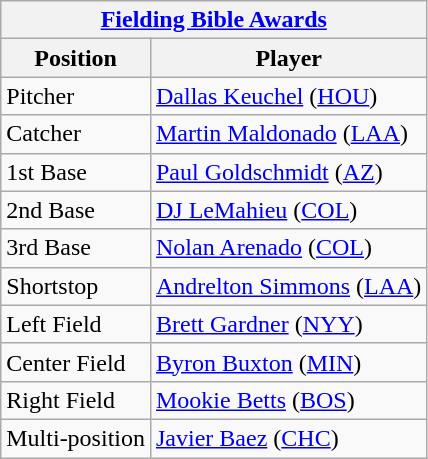<table class="wikitable">
<tr>
<th colspan="9"><a href='#'>Fielding Bible Awards</a></th>
</tr>
<tr>
<th>Position</th>
<th>Player</th>
</tr>
<tr>
<td>Pitcher</td>
<td><a href='#'>Dallas Keuchel</a> (<a href='#'>HOU</a>)</td>
</tr>
<tr>
<td>Catcher</td>
<td><a href='#'>Martin Maldonado</a> (<a href='#'>LAA</a>)</td>
</tr>
<tr>
<td>1st Base</td>
<td><a href='#'>Paul Goldschmidt</a> (<a href='#'>AZ</a>)</td>
</tr>
<tr>
<td>2nd Base</td>
<td><a href='#'>DJ LeMahieu</a> (<a href='#'>COL</a>)</td>
</tr>
<tr>
<td>3rd Base</td>
<td><a href='#'>Nolan Arenado</a> (<a href='#'>COL</a>)</td>
</tr>
<tr>
<td>Shortstop</td>
<td><a href='#'>Andrelton Simmons</a> (<a href='#'>LAA</a>)</td>
</tr>
<tr>
<td>Left Field</td>
<td><a href='#'>Brett Gardner</a> (<a href='#'>NYY</a>)</td>
</tr>
<tr>
<td>Center Field</td>
<td><a href='#'>Byron Buxton</a> (<a href='#'>MIN</a>)</td>
</tr>
<tr>
<td>Right Field</td>
<td><a href='#'>Mookie Betts</a> (<a href='#'>BOS</a>)</td>
</tr>
<tr>
<td>Multi-position</td>
<td><a href='#'>Javier Baez</a> (<a href='#'>CHC</a>)</td>
</tr>
</table>
